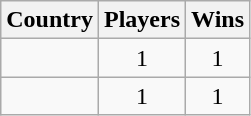<table class="wikitable">
<tr>
<th>Country</th>
<th>Players</th>
<th>Wins</th>
</tr>
<tr>
<td></td>
<td align=center>1</td>
<td align=center>1</td>
</tr>
<tr>
<td></td>
<td align=center>1</td>
<td align=center>1</td>
</tr>
</table>
